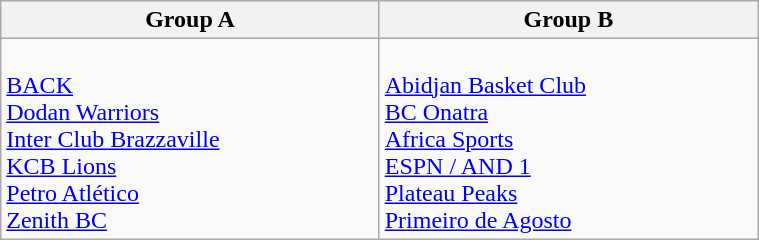<table class="wikitable" width=40%>
<tr>
<th width=25%>Group A</th>
<th width=25%>Group B</th>
</tr>
<tr>
<td><br> <a href='#'>BACK</a><br>
 <a href='#'>Dodan Warriors</a><br>
 <a href='#'>Inter Club Brazzaville</a><br>
 <a href='#'>KCB Lions</a><br>
 <a href='#'>Petro Atlético</a><br>
 <a href='#'>Zenith BC</a></td>
<td><br> <a href='#'>Abidjan Basket Club</a><br>
 <a href='#'>BC Onatra</a><br>
 <a href='#'>Africa Sports</a><br>
 <a href='#'>ESPN / AND 1</a><br>
 <a href='#'>Plateau Peaks</a><br>
 <a href='#'>Primeiro de Agosto</a></td>
</tr>
</table>
